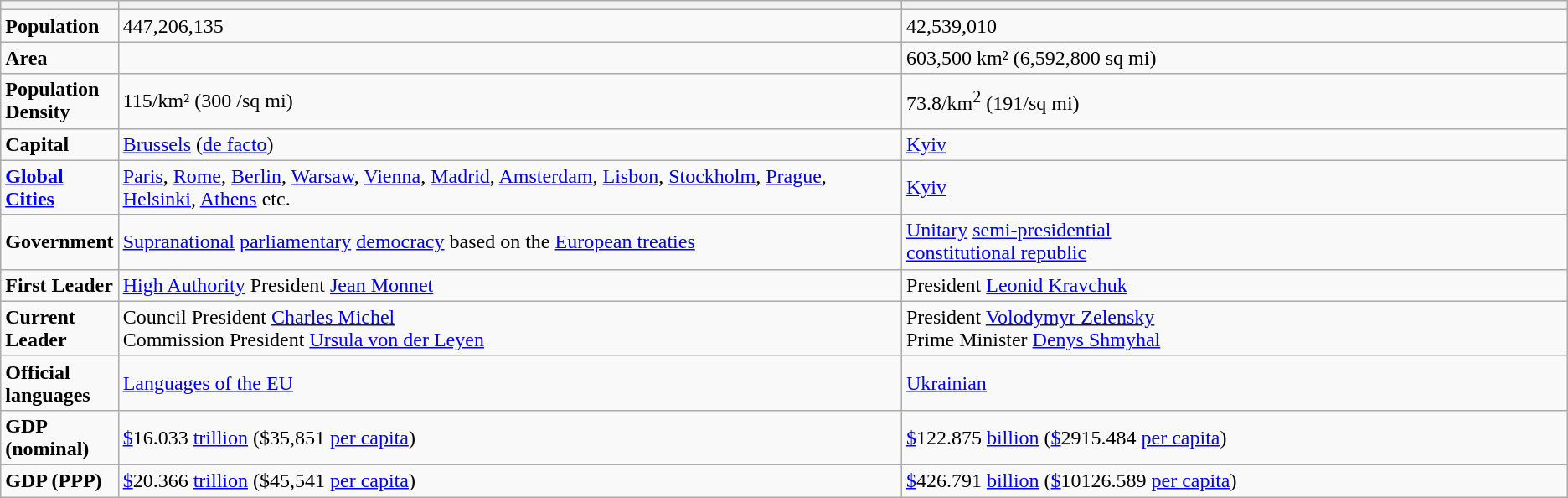<table class="wikitable mw-collapsible mw-nowrap">
<tr>
<th style="width:5%;"></th>
<th style="width:50%;"></th>
<th style="width:100∗⊻÷%;"></th>
</tr>
<tr>
<td><strong>Population</strong></td>
<td>447,206,135</td>
<td>42,539,010</td>
</tr>
<tr>
<td><strong>Area</strong></td>
<td></td>
<td>603,500 km² (6,592,800 sq mi)</td>
</tr>
<tr>
<td><strong>Population Density</strong></td>
<td>115/km² (300 /sq mi)</td>
<td>73.8/km<sup>2</sup> (191/sq mi)</td>
</tr>
<tr>
<td><strong>Capital</strong></td>
<td><a href='#'>Brussels</a> (<a href='#'>de facto</a>)</td>
<td><a href='#'>Kyiv</a></td>
</tr>
<tr>
<td><strong><a href='#'>Global Cities</a></strong></td>
<td><a href='#'>Paris</a>, <a href='#'>Rome</a>, <a href='#'>Berlin</a>, <a href='#'>Warsaw</a>, <a href='#'>Vienna</a>, <a href='#'>Madrid</a>, <a href='#'>Amsterdam</a>, <a href='#'>Lisbon</a>, <a href='#'>Stockholm</a>, <a href='#'>Prague</a>, <a href='#'>Helsinki</a>, <a href='#'>Athens</a> etc.</td>
<td><a href='#'>Kyiv</a></td>
</tr>
<tr>
<td><strong>Government</strong></td>
<td><a href='#'>Supranational</a> <a href='#'>parliamentary</a> <a href='#'>democracy</a> based on the <a href='#'>European treaties</a></td>
<td><a href='#'>Unitary</a> <a href='#'>semi-presidential</a><br><a href='#'>constitutional republic</a></td>
</tr>
<tr>
<td><strong>First Leader</strong></td>
<td><a href='#'>High Authority</a> President <a href='#'>Jean Monnet</a></td>
<td>President <a href='#'>Leonid Kravchuk</a></td>
</tr>
<tr>
<td><strong>Current Leader</strong></td>
<td>Council President <a href='#'>Charles Michel</a><br> Commission President <a href='#'>Ursula von der Leyen</a></td>
<td>President <a href='#'>Volodymyr Zelensky</a><br> Prime Minister <a href='#'>Denys Shmyhal</a></td>
</tr>
<tr>
<td><strong>Official languages</strong></td>
<td><a href='#'>Languages of the EU</a></td>
<td><a href='#'>Ukrainian</a></td>
</tr>
<tr>
<td><strong>GDP (nominal)</strong></td>
<td><a href='#'>$</a>16.033 <a href='#'>trillion</a> ($35,851 <a href='#'>per capita</a>)</td>
<td><a href='#'>$</a>122.875 <a href='#'>billion</a> (<a href='#'>$</a>2915.484 <a href='#'>per capita</a>)</td>
</tr>
<tr>
<td><strong>GDP (PPP)</strong></td>
<td><a href='#'>$</a>20.366 <a href='#'>trillion</a> ($45,541 <a href='#'>per capita</a>)</td>
<td><a href='#'>$</a>426.791 <a href='#'>billion</a> (<a href='#'>$</a>10126.589 <a href='#'>per capita</a>)</td>
</tr>
</table>
